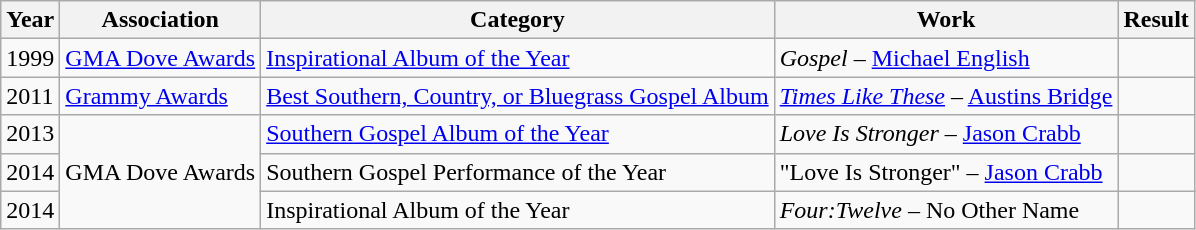<table class= "wikitable sortable">
<tr>
<th>Year</th>
<th>Association</th>
<th>Category</th>
<th>Work</th>
<th>Result</th>
</tr>
<tr>
<td>1999</td>
<td><a href='#'>GMA Dove Awards</a></td>
<td><a href='#'>Inspirational Album of the Year</a></td>
<td><em>Gospel</em> – <a href='#'>Michael English</a></td>
<td></td>
</tr>
<tr>
<td>2011</td>
<td><a href='#'>Grammy Awards</a></td>
<td><a href='#'>Best Southern, Country, or Bluegrass Gospel Album</a></td>
<td><em><a href='#'>Times Like These</a></em> – <a href='#'>Austins Bridge</a></td>
<td></td>
</tr>
<tr>
<td>2013</td>
<td rowspan=3>GMA Dove Awards</td>
<td><a href='#'>Southern Gospel Album of the Year</a></td>
<td><em>Love Is Stronger</em> – <a href='#'>Jason Crabb</a></td>
<td></td>
</tr>
<tr>
<td>2014</td>
<td>Southern Gospel Performance of the Year</td>
<td>"Love Is Stronger" – <a href='#'>Jason Crabb</a></td>
<td></td>
</tr>
<tr>
<td>2014</td>
<td>Inspirational Album of the Year</td>
<td><em>Four:Twelve</em> – No Other Name</td>
<td></td>
</tr>
</table>
